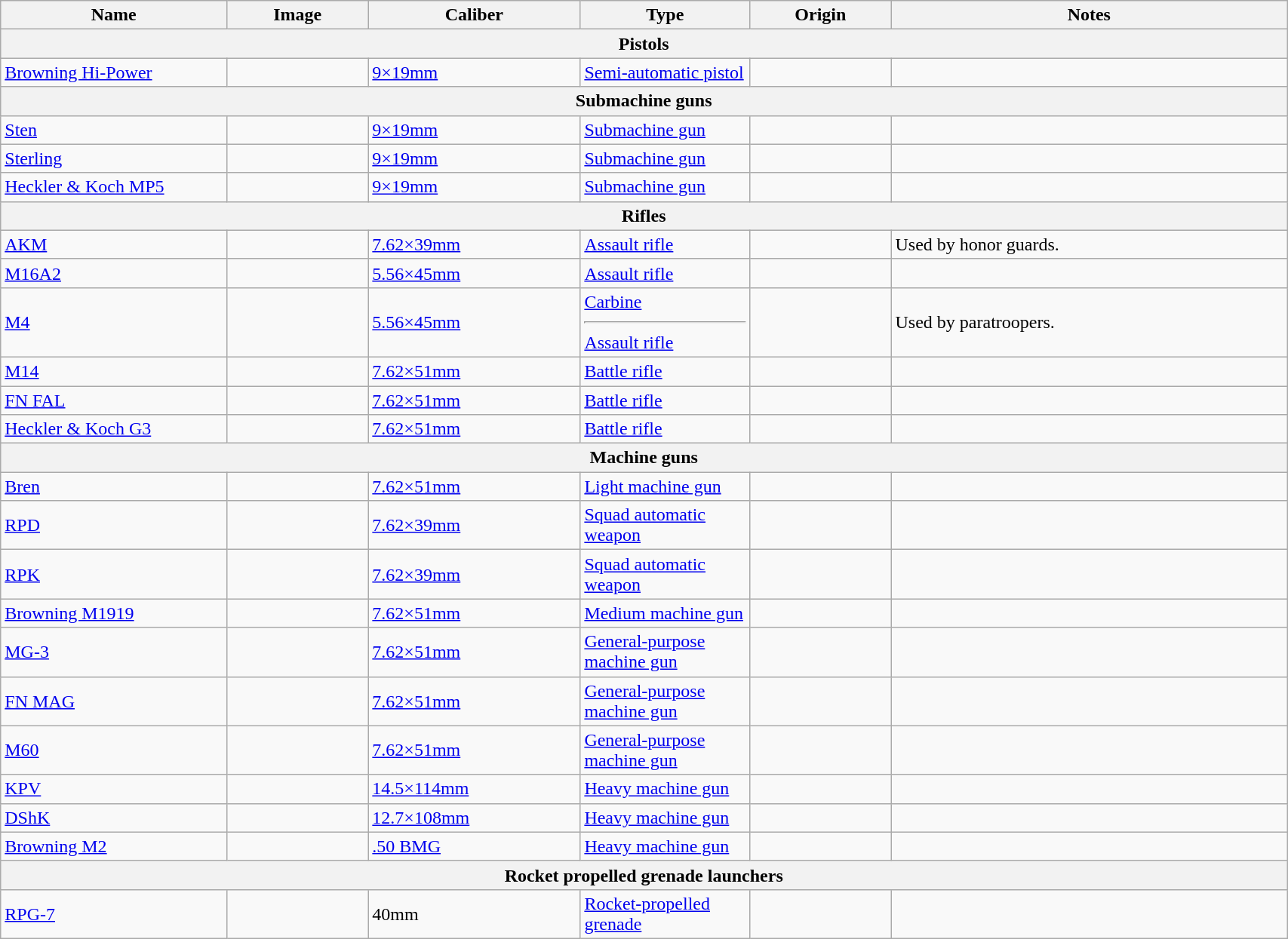<table class="wikitable" style="width:90%;">
<tr>
<th width=16%>Name</th>
<th width=10%>Image</th>
<th width=15%>Caliber</th>
<th width=12%>Type</th>
<th width=10%>Origin</th>
<th width=28%>Notes</th>
</tr>
<tr>
<th colspan="6">Pistols</th>
</tr>
<tr>
<td><a href='#'>Browning Hi-Power</a></td>
<td></td>
<td><a href='#'>9×19mm</a></td>
<td><a href='#'>Semi-automatic pistol</a></td>
<td></td>
<td></td>
</tr>
<tr>
<th colspan="6">Submachine guns</th>
</tr>
<tr>
<td><a href='#'>Sten</a></td>
<td></td>
<td><a href='#'>9×19mm</a></td>
<td><a href='#'>Submachine gun</a></td>
<td></td>
<td></td>
</tr>
<tr>
<td><a href='#'>Sterling</a></td>
<td></td>
<td><a href='#'>9×19mm</a></td>
<td><a href='#'>Submachine gun</a></td>
<td></td>
<td></td>
</tr>
<tr>
<td><a href='#'>Heckler & Koch MP5</a></td>
<td></td>
<td><a href='#'>9×19mm</a></td>
<td><a href='#'>Submachine gun</a></td>
<td></td>
<td></td>
</tr>
<tr>
<th colspan="6">Rifles</th>
</tr>
<tr>
<td><a href='#'>AKM</a></td>
<td></td>
<td><a href='#'>7.62×39mm</a></td>
<td><a href='#'>Assault rifle</a></td>
<td></td>
<td>Used by honor guards.</td>
</tr>
<tr>
<td><a href='#'>M16A2</a></td>
<td></td>
<td><a href='#'>5.56×45mm</a></td>
<td><a href='#'>Assault rifle</a></td>
<td></td>
<td></td>
</tr>
<tr>
<td><a href='#'>M4</a></td>
<td></td>
<td><a href='#'>5.56×45mm</a></td>
<td><a href='#'>Carbine</a><hr><a href='#'>Assault rifle</a></td>
<td></td>
<td>Used by paratroopers.</td>
</tr>
<tr>
<td><a href='#'>M14</a></td>
<td></td>
<td><a href='#'>7.62×51mm</a></td>
<td><a href='#'>Battle rifle</a></td>
<td></td>
<td></td>
</tr>
<tr>
<td><a href='#'>FN FAL</a></td>
<td></td>
<td><a href='#'>7.62×51mm</a></td>
<td><a href='#'>Battle rifle</a></td>
<td></td>
<td></td>
</tr>
<tr>
<td><a href='#'>Heckler & Koch G3</a></td>
<td></td>
<td><a href='#'>7.62×51mm</a></td>
<td><a href='#'>Battle rifle</a></td>
<td></td>
<td></td>
</tr>
<tr>
<th colspan="6">Machine guns</th>
</tr>
<tr>
<td><a href='#'>Bren</a></td>
<td></td>
<td><a href='#'>7.62×51mm</a></td>
<td><a href='#'>Light machine gun</a></td>
<td></td>
<td></td>
</tr>
<tr>
<td><a href='#'>RPD</a></td>
<td></td>
<td><a href='#'>7.62×39mm</a></td>
<td><a href='#'>Squad automatic weapon</a></td>
<td></td>
<td></td>
</tr>
<tr>
<td><a href='#'>RPK</a></td>
<td></td>
<td><a href='#'>7.62×39mm</a></td>
<td><a href='#'>Squad automatic weapon</a></td>
<td></td>
<td></td>
</tr>
<tr>
<td><a href='#'>Browning M1919</a></td>
<td></td>
<td><a href='#'>7.62×51mm</a></td>
<td><a href='#'>Medium machine gun</a></td>
<td></td>
<td></td>
</tr>
<tr>
<td><a href='#'>MG-3</a></td>
<td></td>
<td><a href='#'>7.62×51mm</a></td>
<td><a href='#'>General-purpose machine gun</a></td>
<td></td>
<td></td>
</tr>
<tr>
<td><a href='#'>FN MAG</a></td>
<td></td>
<td><a href='#'>7.62×51mm</a></td>
<td><a href='#'>General-purpose machine gun</a></td>
<td></td>
<td></td>
</tr>
<tr>
<td><a href='#'>M60</a></td>
<td></td>
<td><a href='#'>7.62×51mm</a></td>
<td><a href='#'>General-purpose machine gun</a></td>
<td></td>
<td></td>
</tr>
<tr>
<td><a href='#'>KPV</a></td>
<td></td>
<td><a href='#'>14.5×114mm</a></td>
<td><a href='#'>Heavy machine gun</a></td>
<td></td>
<td></td>
</tr>
<tr>
<td><a href='#'>DShK</a></td>
<td></td>
<td><a href='#'>12.7×108mm</a></td>
<td><a href='#'>Heavy machine gun</a></td>
<td></td>
<td></td>
</tr>
<tr>
<td><a href='#'>Browning M2</a></td>
<td></td>
<td><a href='#'>.50 BMG</a></td>
<td><a href='#'>Heavy machine gun</a></td>
<td></td>
<td></td>
</tr>
<tr>
<th colspan="6">Rocket propelled grenade launchers</th>
</tr>
<tr>
<td><a href='#'>RPG-7</a></td>
<td></td>
<td>40mm</td>
<td><a href='#'>Rocket-propelled grenade</a></td>
<td></td>
<td></td>
</tr>
</table>
